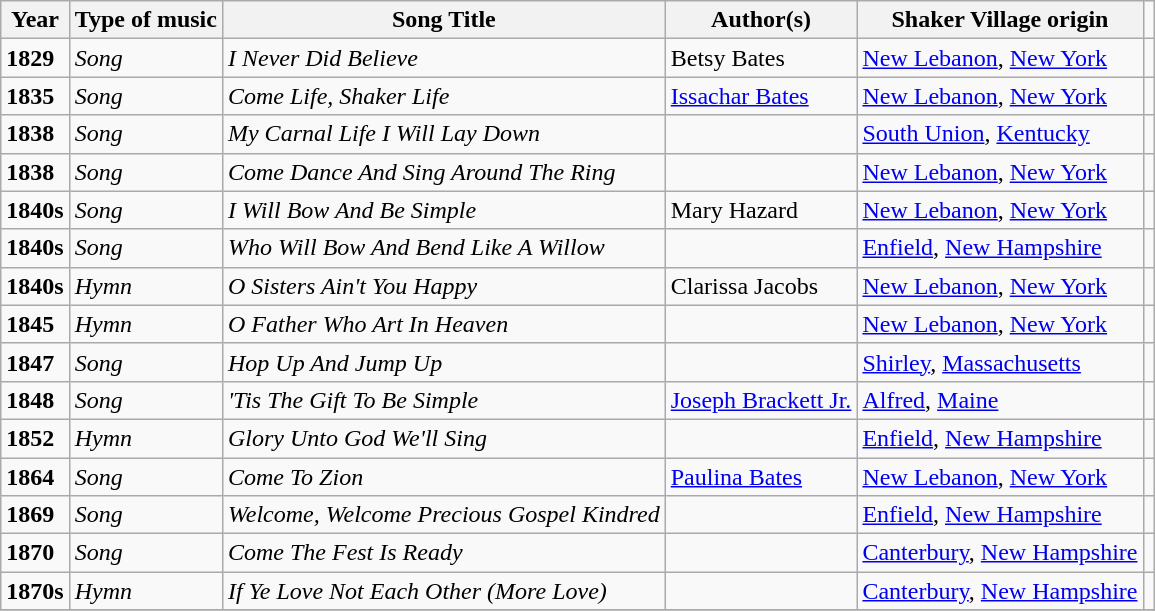<table class="wikitable sortable">
<tr>
<th>Year</th>
<th>Type of music</th>
<th>Song Title</th>
<th>Author(s)</th>
<th>Shaker Village origin</th>
</tr>
<tr>
<td><strong>1829</strong></td>
<td><em>Song</em></td>
<td><em>I Never Did Believe</em></td>
<td>Betsy Bates</td>
<td><a href='#'>New Lebanon</a>, <a href='#'>New York</a></td>
<td></td>
</tr>
<tr>
<td><strong>1835</strong></td>
<td><em>Song</em></td>
<td><em>Come Life, Shaker Life</em></td>
<td><a href='#'>Issachar Bates</a></td>
<td><a href='#'>New Lebanon</a>, <a href='#'>New York</a></td>
<td></td>
</tr>
<tr>
<td><strong>1838</strong></td>
<td><em>Song</em></td>
<td><em>My Carnal Life I Will Lay Down</em></td>
<td></td>
<td><a href='#'>South Union</a>, <a href='#'>Kentucky</a></td>
<td></td>
</tr>
<tr>
<td><strong>1838</strong></td>
<td><em>Song</em></td>
<td><em>Come Dance And Sing Around The Ring</em></td>
<td></td>
<td><a href='#'>New Lebanon</a>, <a href='#'>New York</a></td>
<td></td>
</tr>
<tr>
<td><strong>1840s</strong></td>
<td><em>Song</em></td>
<td><em>I Will Bow And Be Simple</em></td>
<td>Mary Hazard</td>
<td><a href='#'>New Lebanon</a>, <a href='#'>New York</a></td>
<td></td>
</tr>
<tr>
<td><strong>1840s</strong></td>
<td><em>Song</em></td>
<td><em>Who Will Bow And Bend Like A Willow</em></td>
<td></td>
<td><a href='#'>Enfield</a>, <a href='#'>New Hampshire</a></td>
<td></td>
</tr>
<tr>
<td><strong>1840s</strong></td>
<td><em>Hymn</em></td>
<td><em>O Sisters Ain't You Happy</em></td>
<td>Clarissa Jacobs</td>
<td><a href='#'>New Lebanon</a>, <a href='#'>New York</a></td>
<td></td>
</tr>
<tr>
<td><strong>1845</strong></td>
<td><em>Hymn</em></td>
<td><em>O Father Who Art In Heaven</em></td>
<td></td>
<td><a href='#'>New Lebanon</a>, <a href='#'>New York</a></td>
<td></td>
</tr>
<tr>
<td><strong>1847</strong></td>
<td><em>Song</em></td>
<td><em>Hop Up And Jump Up</em></td>
<td></td>
<td><a href='#'>Shirley</a>, <a href='#'>Massachusetts</a></td>
<td></td>
</tr>
<tr>
<td><strong>1848</strong></td>
<td><em>Song</em></td>
<td><em> 'Tis The Gift To Be Simple</em></td>
<td><a href='#'>Joseph Brackett Jr.</a></td>
<td><a href='#'>Alfred</a>, <a href='#'>Maine</a></td>
<td></td>
</tr>
<tr>
<td><strong>1852</strong></td>
<td><em>Hymn</em></td>
<td><em>Glory Unto God We'll Sing</em></td>
<td></td>
<td><a href='#'>Enfield</a>, <a href='#'>New Hampshire</a></td>
<td></td>
</tr>
<tr>
<td><strong>1864</strong></td>
<td><em>Song</em></td>
<td><em>Come To Zion</em></td>
<td><a href='#'>Paulina Bates</a></td>
<td><a href='#'>New Lebanon</a>, <a href='#'>New York</a></td>
<td></td>
</tr>
<tr>
<td><strong>1869</strong></td>
<td><em>Song</em></td>
<td><em>Welcome, Welcome Precious Gospel Kindred</em></td>
<td></td>
<td><a href='#'>Enfield</a>, <a href='#'>New Hampshire</a></td>
<td></td>
</tr>
<tr>
<td><strong>1870</strong></td>
<td><em>Song</em></td>
<td><em>Come The Fest Is Ready</em></td>
<td></td>
<td><a href='#'>Canterbury</a>, <a href='#'>New Hampshire</a></td>
<td></td>
</tr>
<tr>
<td><strong>1870s</strong></td>
<td><em>Hymn</em></td>
<td><em>If Ye Love Not Each Other (More Love)</em></td>
<td></td>
<td><a href='#'>Canterbury</a>, <a href='#'>New Hampshire</a></td>
<td></td>
</tr>
<tr>
</tr>
</table>
